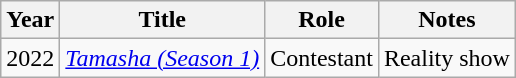<table class="wikitable">
<tr>
<th>Year</th>
<th>Title</th>
<th>Role</th>
<th>Notes</th>
</tr>
<tr>
<td>2022</td>
<td><em><a href='#'>Tamasha (Season 1)</a></em></td>
<td>Contestant</td>
<td>Reality show</td>
</tr>
</table>
